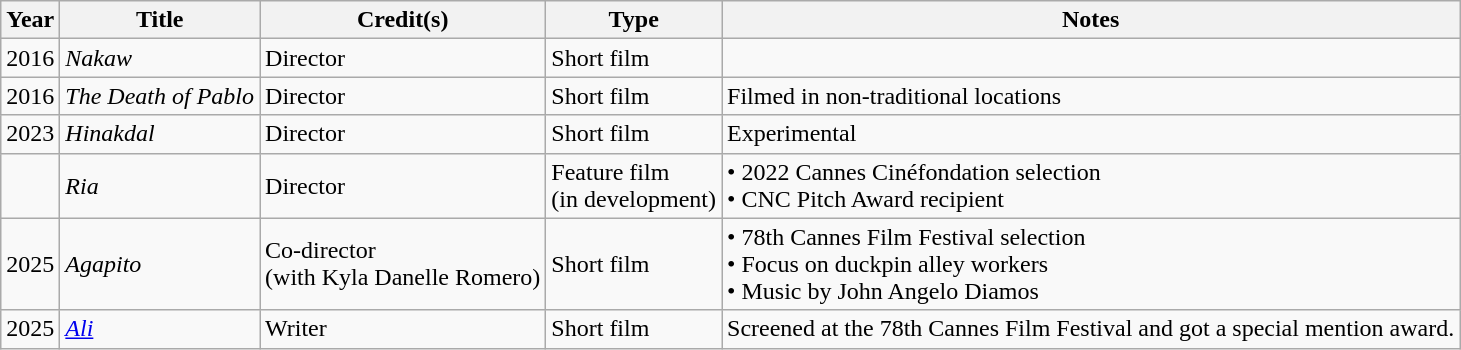<table class="wikitable sortable">
<tr>
<th>Year</th>
<th>Title</th>
<th class="unsortable">Credit(s)</th>
<th class="unsortable">Type</th>
<th class="unsortable">Notes</th>
</tr>
<tr>
<td>2016</td>
<td><em>Nakaw</em></td>
<td>Director</td>
<td>Short film</td>
<td></td>
</tr>
<tr>
<td>2016</td>
<td><em>The Death of Pablo</em></td>
<td>Director</td>
<td>Short film</td>
<td>Filmed in non-traditional locations</td>
</tr>
<tr>
<td>2023</td>
<td><em>Hinakdal</em></td>
<td>Director</td>
<td>Short film</td>
<td>Experimental</td>
</tr>
<tr>
<td></td>
<td><em>Ria</em></td>
<td>Director</td>
<td>Feature film<br>(in development)</td>
<td>• 2022 Cannes Cinéfondation selection<br>• CNC Pitch Award recipient</td>
</tr>
<tr>
<td>2025</td>
<td><em>Agapito</em></td>
<td>Co-director<br>(with Kyla Danelle Romero)</td>
<td>Short film</td>
<td>• 78th Cannes Film Festival selection<br>• Focus on duckpin alley workers<br>• Music by John Angelo Diamos</td>
</tr>
<tr>
<td>2025</td>
<td><em><a href='#'>Ali</a></em></td>
<td>Writer</td>
<td>Short film</td>
<td>Screened at the 78th Cannes Film Festival and got a special mention award.</td>
</tr>
</table>
